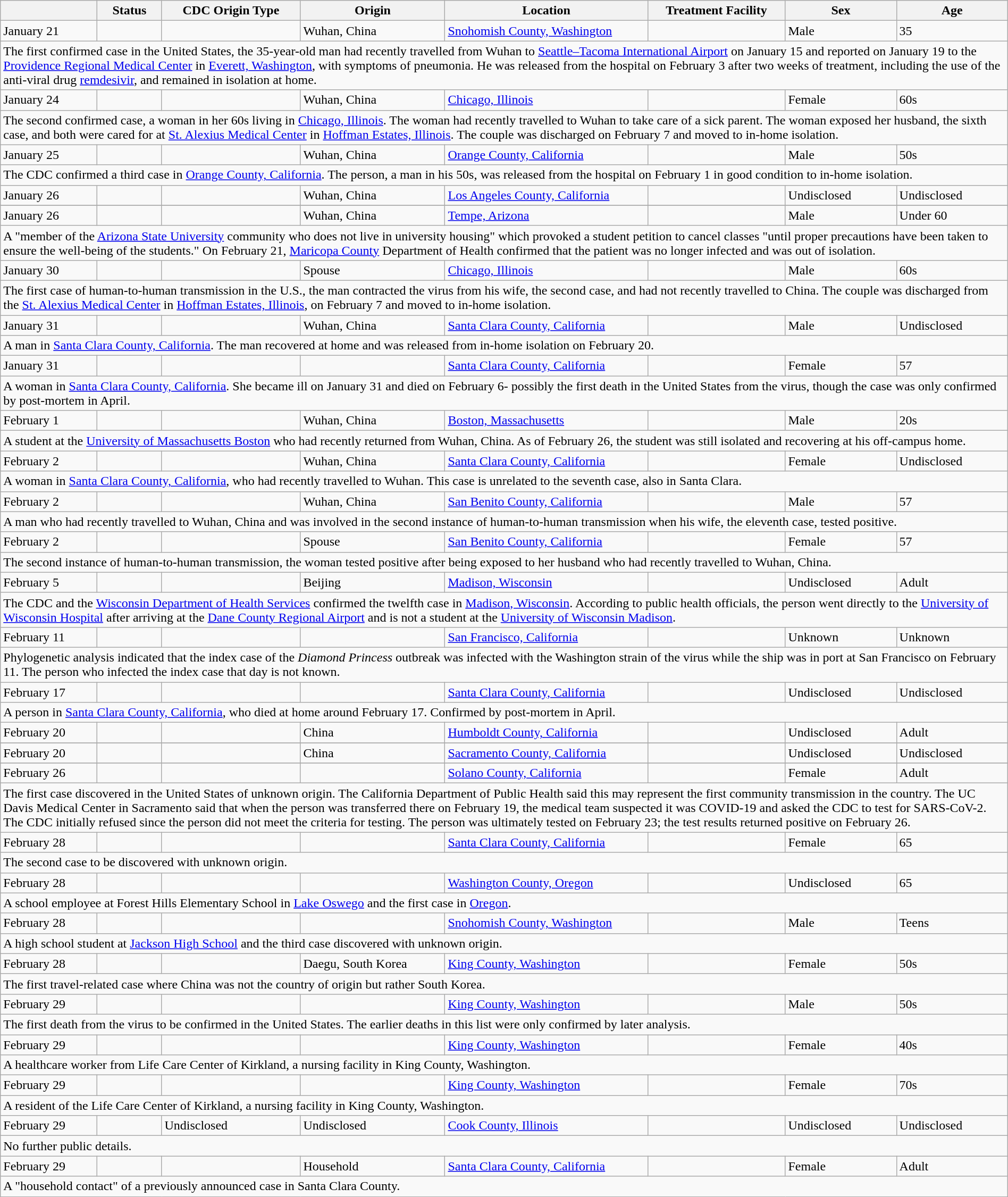<table class="wikitable plainrowheaders" style="width: 100%;">
<tr>
<th scope="col"></th>
<th scope="col">Status</th>
<th scope="col">CDC Origin Type</th>
<th scope="col">Origin</th>
<th scope="col">Location</th>
<th scope="col">Treatment Facility</th>
<th scope="col">Sex</th>
<th scope="col">Age</th>
</tr>
<tr>
<td>January 21</td>
<td></td>
<td></td>
<td>Wuhan, China</td>
<td><a href='#'>Snohomish County, Washington</a></td>
<td></td>
<td>Male</td>
<td>35</td>
</tr>
<tr>
<td colspan=9>The first confirmed case in the United States, the 35-year-old man had recently travelled from Wuhan to <a href='#'>Seattle–Tacoma International Airport</a> on January 15 and reported on January 19 to the <a href='#'>Providence Regional Medical Center</a> in <a href='#'>Everett, Washington</a>, with symptoms of pneumonia. He was released from the hospital on February 3 after two weeks of treatment, including the use of the anti-viral drug <a href='#'>remdesivir</a>, and remained in isolation at home.</td>
</tr>
<tr>
<td>January 24</td>
<td></td>
<td></td>
<td>Wuhan, China</td>
<td><a href='#'>Chicago, Illinois</a></td>
<td></td>
<td>Female</td>
<td>60s</td>
</tr>
<tr>
<td colspan=9>The second confirmed case, a woman in her 60s living in <a href='#'>Chicago, Illinois</a>. The woman had recently travelled to Wuhan to take care of a sick parent. The woman exposed her husband, the sixth case, and both were cared for at <a href='#'>St. Alexius Medical Center</a> in <a href='#'>Hoffman Estates, Illinois</a>. The couple was discharged on February 7 and moved to in-home isolation.</td>
</tr>
<tr>
<td>January 25</td>
<td></td>
<td></td>
<td>Wuhan, China</td>
<td><a href='#'>Orange County, California</a></td>
<td></td>
<td>Male</td>
<td>50s</td>
</tr>
<tr>
<td colspan=9>The CDC confirmed a third case in <a href='#'>Orange County, California</a>. The person, a man in his 50s, was released from the hospital on February 1 in good condition to in-home isolation.</td>
</tr>
<tr>
<td>January 26</td>
<td></td>
<td></td>
<td>Wuhan, China</td>
<td><a href='#'>Los Angeles County, California</a></td>
<td></td>
<td>Undisclosed</td>
<td>Undisclosed</td>
</tr>
<tr>
</tr>
<tr>
<td>January 26</td>
<td></td>
<td></td>
<td>Wuhan, China</td>
<td><a href='#'>Tempe, Arizona</a></td>
<td></td>
<td>Male</td>
<td>Under 60</td>
</tr>
<tr>
<td colspan=9>A "member of the <a href='#'>Arizona State University</a> community who does not live in university housing" which provoked a student petition to cancel classes "until proper precautions have been taken to ensure the well-being of the students." On February 21, <a href='#'>Maricopa County</a> Department of Health confirmed that the patient was no longer infected and was out of isolation.</td>
</tr>
<tr>
<td>January 30</td>
<td></td>
<td></td>
<td>Spouse</td>
<td><a href='#'>Chicago, Illinois</a></td>
<td></td>
<td>Male</td>
<td>60s</td>
</tr>
<tr>
<td colspan=9>The first case of human-to-human transmission in the U.S., the man contracted the virus from his wife, the second case, and had not recently travelled to China. The couple was discharged from the <a href='#'>St. Alexius Medical Center</a> in <a href='#'>Hoffman Estates, Illinois</a>, on February 7 and moved to in-home isolation.</td>
</tr>
<tr>
<td>January 31</td>
<td></td>
<td></td>
<td>Wuhan, China</td>
<td><a href='#'>Santa Clara County, California</a></td>
<td></td>
<td>Male</td>
<td>Undisclosed</td>
</tr>
<tr>
<td colspan=9>A man in <a href='#'>Santa Clara County, California</a>. The man recovered at home and was released from in-home isolation on February 20.</td>
</tr>
<tr>
<td>January 31</td>
<td></td>
<td></td>
<td></td>
<td><a href='#'>Santa Clara County, California</a></td>
<td></td>
<td>Female</td>
<td>57</td>
</tr>
<tr>
<td colspan=9>A woman in <a href='#'>Santa Clara County, California</a>. She became ill on January 31 and died on February 6- possibly the first death in the United States from the virus, though the case was only confirmed by post-mortem in April.</td>
</tr>
<tr>
<td>February 1</td>
<td></td>
<td></td>
<td>Wuhan, China</td>
<td><a href='#'>Boston, Massachusetts</a></td>
<td></td>
<td>Male</td>
<td>20s</td>
</tr>
<tr>
<td colspan=9>A student at the <a href='#'>University of Massachusetts Boston</a> who had recently returned from Wuhan, China. As of February 26, the student was still isolated and recovering at his off-campus home.</td>
</tr>
<tr>
<td>February 2</td>
<td></td>
<td></td>
<td>Wuhan, China</td>
<td><a href='#'>Santa Clara County, California</a></td>
<td></td>
<td>Female</td>
<td>Undisclosed</td>
</tr>
<tr>
<td colspan=9>A woman in <a href='#'>Santa Clara County, California</a>, who had recently travelled to Wuhan. This case is unrelated to the seventh case, also in Santa Clara.</td>
</tr>
<tr>
<td>February 2</td>
<td></td>
<td></td>
<td>Wuhan, China</td>
<td><a href='#'>San Benito County, California</a></td>
<td></td>
<td>Male</td>
<td>57</td>
</tr>
<tr>
<td colspan=9>A man who had recently travelled to Wuhan, China and was involved in the second instance of human-to-human transmission when his wife, the eleventh case, tested positive.</td>
</tr>
<tr>
<td>February 2</td>
<td></td>
<td></td>
<td>Spouse</td>
<td><a href='#'>San Benito County, California</a></td>
<td></td>
<td>Female</td>
<td>57</td>
</tr>
<tr>
<td colspan=9>The second instance of human-to-human transmission, the woman tested positive after being exposed to her husband who had recently travelled to Wuhan, China.</td>
</tr>
<tr>
<td>February 5</td>
<td></td>
<td></td>
<td>Beijing</td>
<td><a href='#'>Madison, Wisconsin</a></td>
<td></td>
<td>Undisclosed</td>
<td>Adult</td>
</tr>
<tr>
<td colspan=9>The CDC and the <a href='#'>Wisconsin Department of Health Services</a> confirmed the twelfth case in <a href='#'>Madison, Wisconsin</a>. According to public health officials, the person went directly to the <a href='#'>University of Wisconsin Hospital</a> after arriving at the <a href='#'>Dane County Regional Airport</a> and is not a student at the <a href='#'>University of Wisconsin Madison</a>.</td>
</tr>
<tr>
<td>February 11</td>
<td></td>
<td></td>
<td></td>
<td><a href='#'>San Francisco, California</a></td>
<td></td>
<td>Unknown</td>
<td>Unknown</td>
</tr>
<tr>
<td colspan=9>Phylogenetic analysis indicated that the index case of the <em>Diamond Princess</em> outbreak was infected with the Washington strain of the virus while the ship was in port at San Francisco on February 11. The person who infected the index case that day is not known.</td>
</tr>
<tr>
<td>February 17</td>
<td></td>
<td></td>
<td></td>
<td><a href='#'>Santa Clara County, California</a></td>
<td></td>
<td>Undisclosed</td>
<td>Undisclosed</td>
</tr>
<tr>
<td colspan=9>A person in <a href='#'>Santa Clara County, California</a>, who died at home around February 17. Confirmed by post-mortem in April.</td>
</tr>
<tr>
<td>February 20</td>
<td></td>
<td></td>
<td>China</td>
<td><a href='#'>Humboldt County, California</a></td>
<td></td>
<td>Undisclosed</td>
<td>Adult</td>
</tr>
<tr>
</tr>
<tr>
<td>February 20</td>
<td></td>
<td></td>
<td>China</td>
<td><a href='#'>Sacramento County, California</a></td>
<td></td>
<td>Undisclosed</td>
<td>Undisclosed</td>
</tr>
<tr>
</tr>
<tr>
<td>February 26</td>
<td></td>
<td></td>
<td></td>
<td><a href='#'>Solano County, California</a></td>
<td></td>
<td>Female</td>
<td>Adult</td>
</tr>
<tr>
<td colspan=9>The first case discovered in the United States of unknown origin. The California Department of Public Health said this may represent the first community transmission in the country. The UC Davis Medical Center in Sacramento said that when the person was transferred there on February 19, the medical team suspected it was COVID-19 and asked the CDC to test for SARS-CoV-2. The CDC initially refused since the person did not meet the criteria for testing. The person was ultimately tested on February 23; the test results returned positive on February 26.</td>
</tr>
<tr>
<td>February 28</td>
<td></td>
<td></td>
<td></td>
<td><a href='#'>Santa Clara County, California</a></td>
<td></td>
<td>Female</td>
<td>65</td>
</tr>
<tr>
<td colspan=9>The second case to be discovered with unknown origin.</td>
</tr>
<tr>
<td>February 28</td>
<td></td>
<td></td>
<td></td>
<td><a href='#'>Washington County, Oregon</a></td>
<td></td>
<td>Undisclosed</td>
<td>65</td>
</tr>
<tr>
<td colspan=9>A school employee at Forest Hills Elementary School in <a href='#'>Lake Oswego</a> and the first case in <a href='#'>Oregon</a>.</td>
</tr>
<tr>
<td>February 28</td>
<td></td>
<td></td>
<td></td>
<td><a href='#'>Snohomish County, Washington</a></td>
<td></td>
<td>Male</td>
<td>Teens</td>
</tr>
<tr>
<td colspan=9>A high school student at <a href='#'>Jackson High School</a> and the third case discovered with unknown origin.</td>
</tr>
<tr>
<td>February 28</td>
<td></td>
<td></td>
<td>Daegu, South Korea</td>
<td><a href='#'>King County, Washington</a></td>
<td></td>
<td>Female</td>
<td>50s</td>
</tr>
<tr>
<td colspan=9>The first travel-related case where China was not the country of origin but rather South Korea.</td>
</tr>
<tr>
<td>February 29</td>
<td></td>
<td></td>
<td></td>
<td><a href='#'>King County, Washington</a></td>
<td></td>
<td>Male</td>
<td>50s</td>
</tr>
<tr>
<td colspan=9>The first death from the virus to be confirmed in the United States. The earlier deaths in this list were only confirmed by later analysis.</td>
</tr>
<tr>
<td>February 29</td>
<td></td>
<td></td>
<td></td>
<td><a href='#'>King County, Washington</a></td>
<td></td>
<td>Female</td>
<td>40s</td>
</tr>
<tr>
<td colspan=9>A healthcare worker from Life Care Center of Kirkland, a nursing facility in King County, Washington.</td>
</tr>
<tr>
<td>February 29</td>
<td></td>
<td></td>
<td></td>
<td><a href='#'>King County, Washington</a></td>
<td></td>
<td>Female</td>
<td>70s</td>
</tr>
<tr>
<td colspan=9>A resident of the Life Care Center of Kirkland, a nursing facility in King County, Washington.</td>
</tr>
<tr>
<td>February 29</td>
<td></td>
<td>Undisclosed</td>
<td>Undisclosed</td>
<td><a href='#'>Cook County, Illinois</a></td>
<td></td>
<td>Undisclosed</td>
<td>Undisclosed</td>
</tr>
<tr>
<td colspan=9>No further public details.</td>
</tr>
<tr>
<td>February 29</td>
<td></td>
<td></td>
<td>Household</td>
<td><a href='#'>Santa Clara County, California</a></td>
<td></td>
<td>Female</td>
<td>Adult</td>
</tr>
<tr>
<td colspan="9">A "household contact" of a previously announced case in Santa Clara County.</td>
</tr>
</table>
